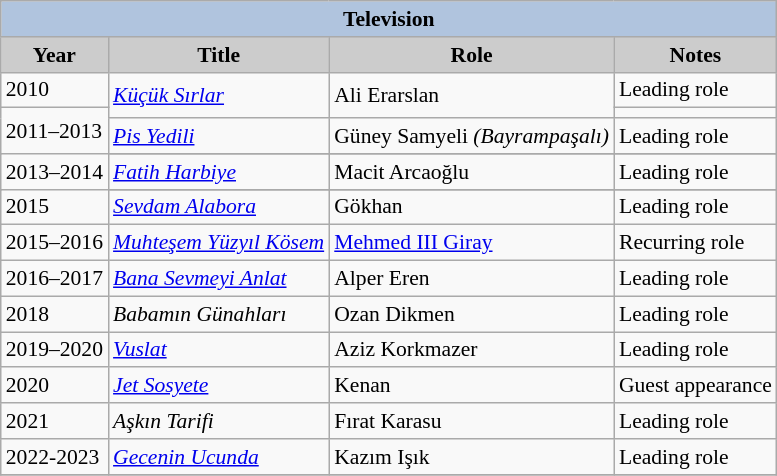<table class="wikitable" style="font-size:90%">
<tr>
<th colspan="4" style="background:LightSteelBlue">Television</th>
</tr>
<tr>
<th style="background:#CCCCCC">Year</th>
<th style="background:#CCCCCC">Title</th>
<th style="background:#CCCCCC">Role</th>
<th style="background:#CCCCCC">Notes</th>
</tr>
<tr>
<td>2010</td>
<td rowspan="2"><em><a href='#'>Küçük Sırlar</a></em></td>
<td rowspan="2">Ali Erarslan</td>
<td>Leading role</td>
</tr>
<tr>
<td rowspan="2">2011–2013</td>
<td></td>
</tr>
<tr>
<td><em><a href='#'>Pis Yedili</a></em></td>
<td>Güney Samyeli <em>(Bayrampaşalı)</em></td>
<td>Leading role</td>
</tr>
<tr>
<td rowspan="2">2013–2014</td>
</tr>
<tr>
<td><em><a href='#'>Fatih Harbiye</a></em></td>
<td>Macit Arcaoğlu</td>
<td>Leading role</td>
</tr>
<tr>
<td rowspan="2">2015</td>
</tr>
<tr>
<td><em><a href='#'>Sevdam Alabora</a></em></td>
<td>Gökhan</td>
<td>Leading role</td>
</tr>
<tr>
<td>2015–2016</td>
<td><em><a href='#'>Muhteşem Yüzyıl Kösem</a></em></td>
<td><a href='#'>Mehmed III Giray</a></td>
<td>Recurring role</td>
</tr>
<tr>
<td>2016–2017</td>
<td><em><a href='#'>Bana Sevmeyi Anlat</a></em></td>
<td>Alper Eren</td>
<td>Leading role</td>
</tr>
<tr>
<td>2018</td>
<td><em>Babamın Günahları</em></td>
<td>Ozan Dikmen</td>
<td>Leading role</td>
</tr>
<tr>
<td>2019–2020</td>
<td><em><a href='#'>Vuslat</a></em></td>
<td>Aziz Korkmazer</td>
<td>Leading role</td>
</tr>
<tr>
<td>2020</td>
<td><em><a href='#'>Jet Sosyete</a></em></td>
<td>Kenan</td>
<td>Guest appearance</td>
</tr>
<tr>
<td>2021</td>
<td><em>Aşkın Tarifi</em></td>
<td>Fırat Karasu</td>
<td>Leading role</td>
</tr>
<tr>
<td>2022-2023</td>
<td><em><a href='#'>Gecenin Ucunda</a></em></td>
<td>Kazım Işık</td>
<td>Leading role</td>
</tr>
<tr>
</tr>
</table>
